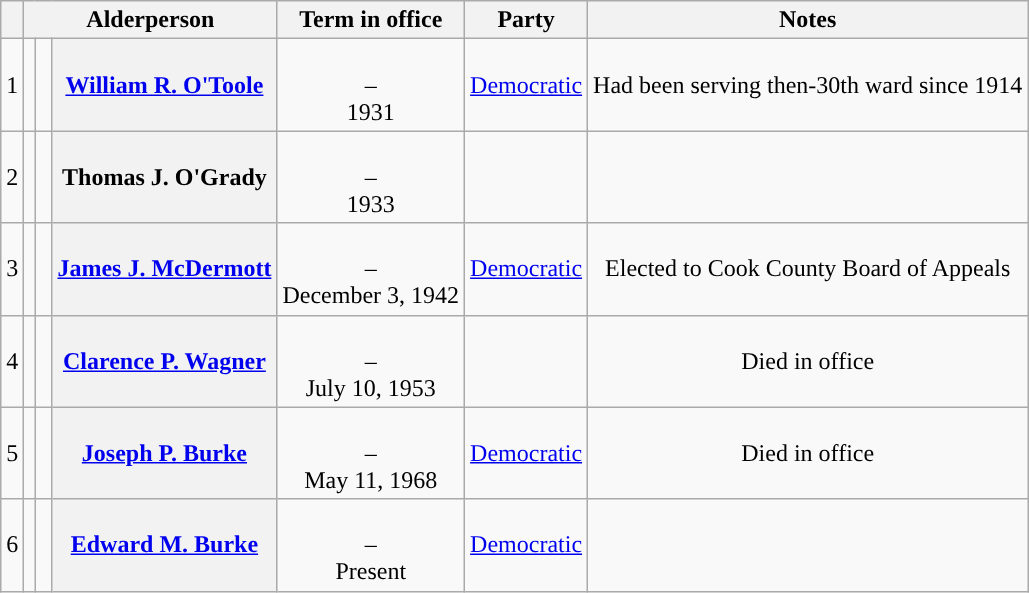<table class="wikitable sortable" style="text-align:center;">
<tr>
<th scope="col"></th>
<th scope="col" colspan="3">Alderperson</th>
<th scope="col">Term in office</th>
<th scope="col">Party</th>
<th scope="col">Notes</th>
</tr>
<tr style="height:2em;">
<td>1</td>
<td></td>
<td> </td>
<th scope="row"><a href='#'>William R. O'Toole</a></th>
<td><br>–<br>1931</td>
<td><a href='#'>Democratic</a></td>
<td>Had been serving then-30th ward since 1914</td>
</tr>
<tr style="height:2em;">
<td>2</td>
<td></td>
<td></td>
<th scope="row">Thomas J. O'Grady</th>
<td><br>–<br>1933</td>
<td></td>
<td></td>
</tr>
<tr style="height:2em;">
<td>3</td>
<td></td>
<td> </td>
<th scope="row"><a href='#'>James J. McDermott</a></th>
<td><br>–<br>December 3, 1942</td>
<td><a href='#'>Democratic</a></td>
<td>Elected to Cook County Board of Appeals</td>
</tr>
<tr style="height:2em;">
<td>4</td>
<td></td>
<td></td>
<th scope="row"><a href='#'>Clarence P. Wagner</a></th>
<td><br>–<br>July 10, 1953</td>
<td></td>
<td>Died in office</td>
</tr>
<tr style="height:2em;">
<td>5</td>
<td></td>
<td> </td>
<th scope="row"><a href='#'>Joseph P. Burke</a></th>
<td><br>–<br> May 11, 1968</td>
<td><a href='#'>Democratic</a></td>
<td>Died in office</td>
</tr>
<tr style="height:2em;">
<td>6</td>
<td></td>
<td> </td>
<th scope="row"><a href='#'>Edward M. Burke</a></th>
<td><br>–<br>Present</td>
<td><a href='#'>Democratic</a></td>
<td></td>
</tr>
</table>
